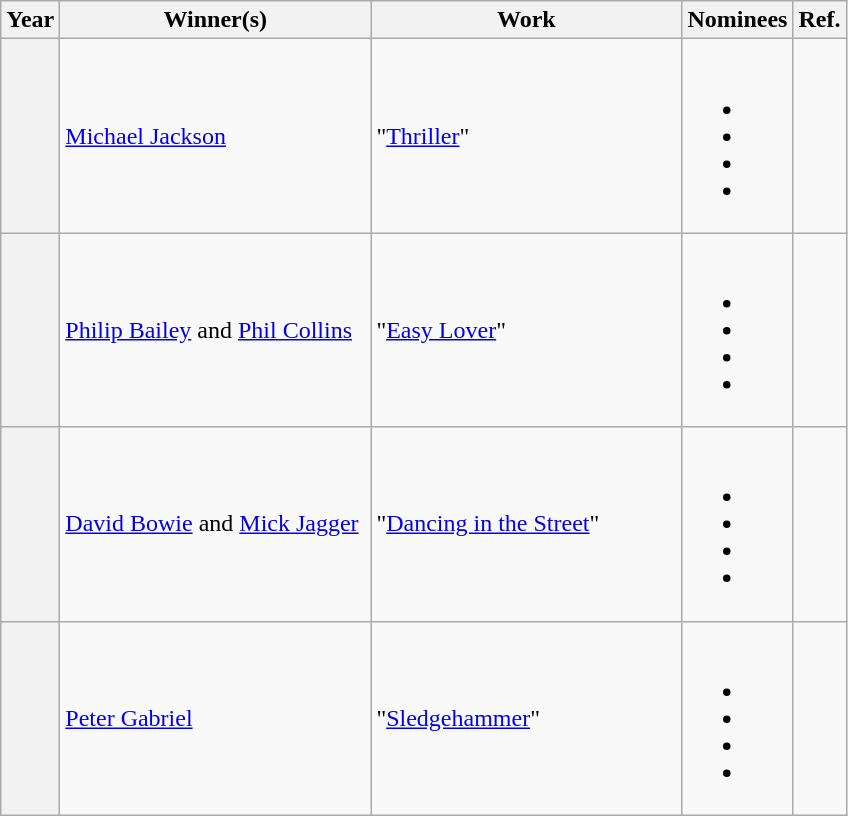<table class="wikitable sortable">
<tr>
<th scope="col" style="width:5px;">Year</th>
<th scope="col" style="width:200px;">Winner(s)</th>
<th scope="col" style="width:200px;">Work</th>
<th scope="col" class="unsortable">Nominees</th>
<th scope="col" class="unsortable">Ref.</th>
</tr>
<tr>
<th scope="row"></th>
<td><a href='#'>Michael Jackson</a></td>
<td>"<a href='#'>Thriller</a>"</td>
<td><br><ul><li></li><li></li><li></li><li></li></ul></td>
<td style="text-align:center;"></td>
</tr>
<tr>
<th scope="row"></th>
<td><a href='#'>Philip Bailey</a> and <a href='#'>Phil Collins</a></td>
<td>"<a href='#'>Easy Lover</a>"</td>
<td><br><ul><li></li><li></li><li></li><li></li></ul></td>
<td style="text-align:center;"></td>
</tr>
<tr>
<th scope="row"></th>
<td><a href='#'>David Bowie</a> and <a href='#'>Mick Jagger</a></td>
<td>"<a href='#'>Dancing in the Street</a>"</td>
<td><br><ul><li></li><li></li><li></li><li></li></ul></td>
<td style="text-align:center;"></td>
</tr>
<tr>
<th scope="row"></th>
<td><a href='#'>Peter Gabriel</a></td>
<td>"<a href='#'>Sledgehammer</a>"</td>
<td><br><ul><li></li><li></li><li></li><li></li></ul></td>
<td style="text-align:center;"></td>
</tr>
</table>
